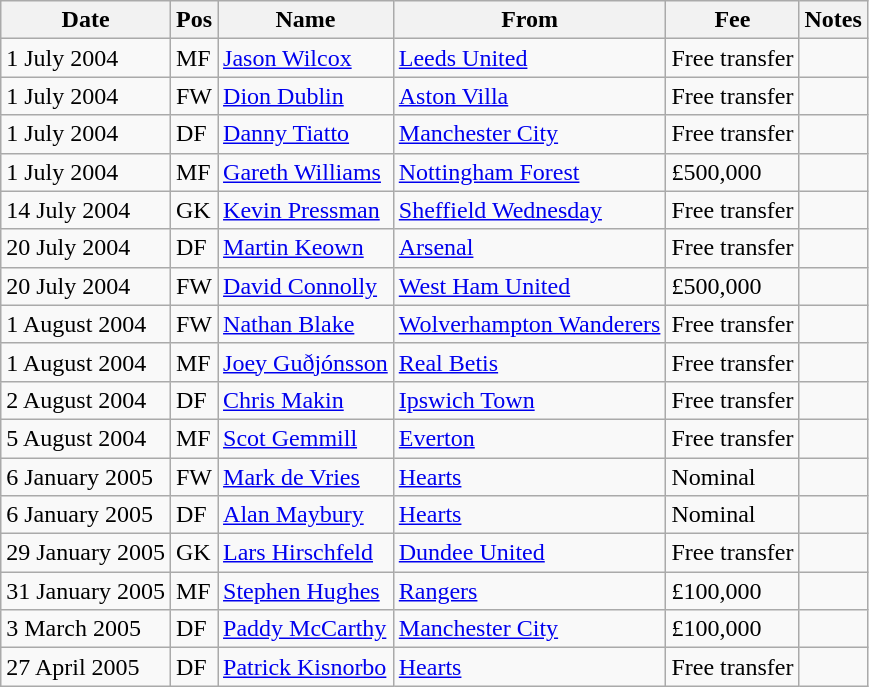<table class="wikitable">
<tr>
<th>Date</th>
<th>Pos</th>
<th>Name</th>
<th>From</th>
<th>Fee</th>
<th>Notes</th>
</tr>
<tr>
<td>1 July 2004</td>
<td>MF</td>
<td> <a href='#'>Jason Wilcox</a></td>
<td> <a href='#'>Leeds United</a></td>
<td>Free transfer</td>
<td></td>
</tr>
<tr>
<td>1 July 2004</td>
<td>FW</td>
<td> <a href='#'>Dion Dublin</a></td>
<td> <a href='#'>Aston Villa</a></td>
<td>Free transfer</td>
<td></td>
</tr>
<tr>
<td>1 July 2004</td>
<td>DF</td>
<td> <a href='#'>Danny Tiatto</a></td>
<td> <a href='#'>Manchester City</a></td>
<td>Free transfer</td>
<td></td>
</tr>
<tr>
<td>1 July 2004</td>
<td>MF</td>
<td> <a href='#'>Gareth Williams</a></td>
<td> <a href='#'>Nottingham Forest</a></td>
<td>£500,000</td>
<td></td>
</tr>
<tr>
<td>14 July 2004</td>
<td>GK</td>
<td> <a href='#'>Kevin Pressman</a></td>
<td> <a href='#'>Sheffield Wednesday</a></td>
<td>Free transfer</td>
<td></td>
</tr>
<tr>
<td>20 July 2004</td>
<td>DF</td>
<td> <a href='#'>Martin Keown</a></td>
<td> <a href='#'>Arsenal</a></td>
<td>Free transfer</td>
<td></td>
</tr>
<tr>
<td>20 July 2004</td>
<td>FW</td>
<td> <a href='#'>David Connolly</a></td>
<td> <a href='#'>West Ham United</a></td>
<td>£500,000</td>
<td></td>
</tr>
<tr>
<td>1 August 2004</td>
<td>FW</td>
<td> <a href='#'>Nathan Blake</a></td>
<td> <a href='#'>Wolverhampton Wanderers</a></td>
<td>Free transfer</td>
<td></td>
</tr>
<tr>
<td>1 August 2004</td>
<td>MF</td>
<td> <a href='#'>Joey Guðjónsson</a></td>
<td> <a href='#'>Real Betis</a></td>
<td>Free transfer</td>
<td></td>
</tr>
<tr>
<td>2 August 2004</td>
<td>DF</td>
<td> <a href='#'>Chris Makin</a></td>
<td> <a href='#'>Ipswich Town</a></td>
<td>Free transfer</td>
<td></td>
</tr>
<tr>
<td>5 August 2004</td>
<td>MF</td>
<td> <a href='#'>Scot Gemmill</a></td>
<td> <a href='#'>Everton</a></td>
<td>Free transfer</td>
<td></td>
</tr>
<tr>
<td>6 January 2005</td>
<td>FW</td>
<td> <a href='#'>Mark de Vries</a></td>
<td> <a href='#'>Hearts</a></td>
<td>Nominal</td>
<td></td>
</tr>
<tr>
<td>6 January 2005</td>
<td>DF</td>
<td> <a href='#'>Alan Maybury</a></td>
<td> <a href='#'>Hearts</a></td>
<td>Nominal</td>
<td></td>
</tr>
<tr>
<td>29 January 2005</td>
<td>GK</td>
<td> <a href='#'>Lars Hirschfeld</a></td>
<td> <a href='#'>Dundee United</a></td>
<td>Free transfer</td>
<td></td>
</tr>
<tr>
<td>31 January 2005</td>
<td>MF</td>
<td> <a href='#'>Stephen Hughes</a></td>
<td> <a href='#'>Rangers</a></td>
<td>£100,000</td>
<td></td>
</tr>
<tr>
<td>3 March 2005</td>
<td>DF</td>
<td> <a href='#'>Paddy McCarthy</a></td>
<td> <a href='#'>Manchester City</a></td>
<td>£100,000</td>
<td></td>
</tr>
<tr>
<td>27 April 2005</td>
<td>DF</td>
<td> <a href='#'>Patrick Kisnorbo</a></td>
<td> <a href='#'>Hearts</a></td>
<td>Free transfer</td>
<td></td>
</tr>
</table>
